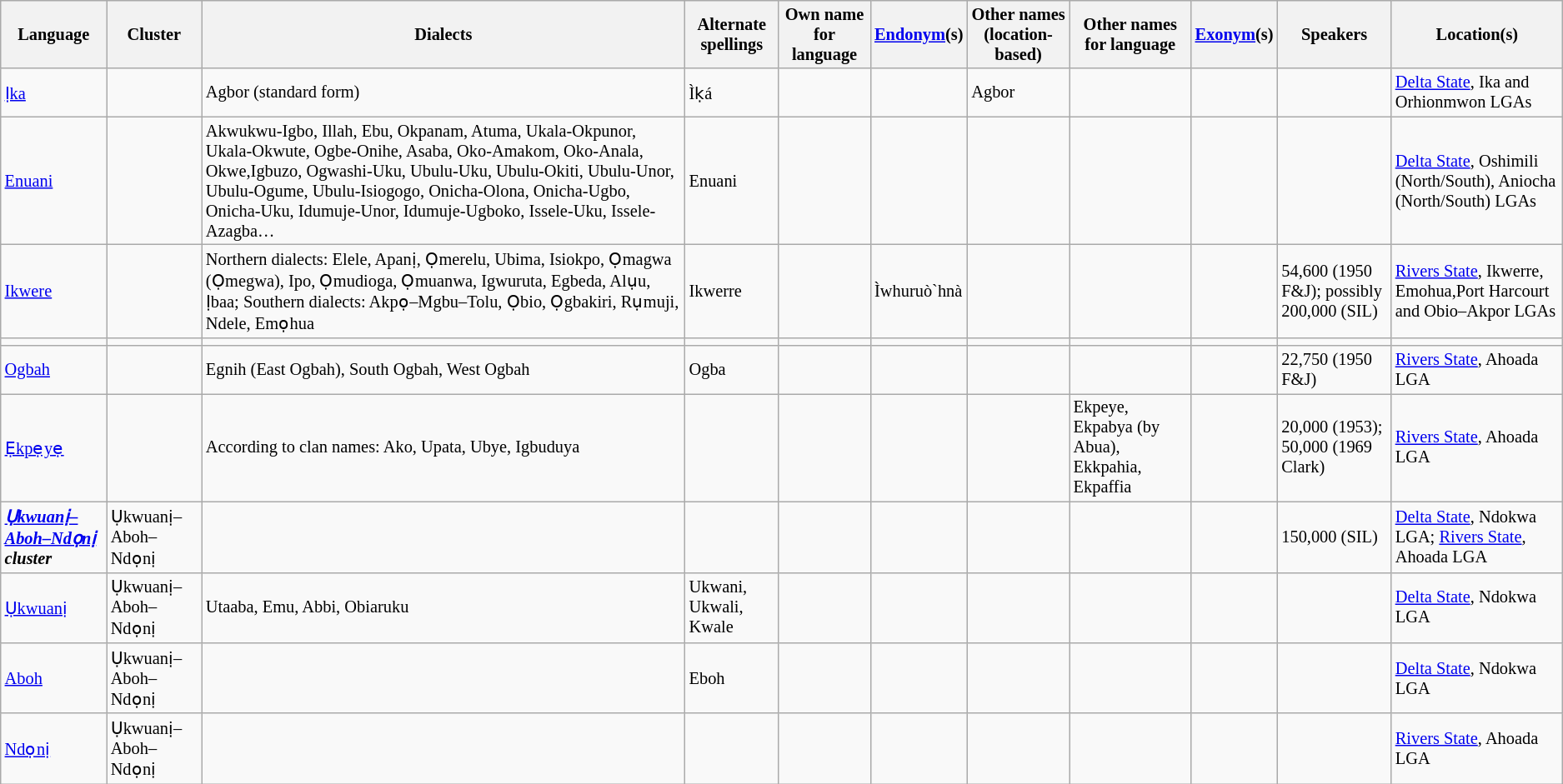<table class="wikitable sortable" | style="font-size: 85%;" |>
<tr>
<th>Language</th>
<th>Cluster</th>
<th>Dialects</th>
<th>Alternate spellings</th>
<th>Own name for language</th>
<th><a href='#'>Endonym</a>(s)</th>
<th>Other names (location-based)</th>
<th>Other names for language</th>
<th><a href='#'>Exonym</a>(s)</th>
<th>Speakers</th>
<th>Location(s)</th>
</tr>
<tr>
<td><a href='#'>Ịka</a></td>
<td></td>
<td>Agbor (standard form)</td>
<td>Ìḳá</td>
<td></td>
<td></td>
<td>Agbor</td>
<td></td>
<td></td>
<td></td>
<td><a href='#'>Delta State</a>, Ika and Orhionmwon LGAs</td>
</tr>
<tr>
<td><a href='#'>Enuani</a></td>
<td></td>
<td>Akwukwu-Igbo, Illah, Ebu, Okpanam, Atuma, Ukala-Okpunor, Ukala-Okwute, Ogbe-Onihe, Asaba, Oko-Amakom, Oko-Anala, Okwe,Igbuzo, Ogwashi-Uku, Ubulu-Uku, Ubulu-Okiti, Ubulu-Unor, Ubulu-Ogume, Ubulu-Isiogogo, Onicha-Olona, Onicha-Ugbo, Onicha-Uku, Idumuje-Unor, Idumuje-Ugboko, Issele-Uku, Issele-Azagba…</td>
<td>Enuani</td>
<td></td>
<td></td>
<td></td>
<td></td>
<td></td>
<td></td>
<td><a href='#'>Delta State</a>, Oshimili (North/South), Aniocha (North/South) LGAs</td>
</tr>
<tr>
<td><a href='#'>Ikwere</a></td>
<td></td>
<td>Northern dialects: Elele, Apanị, Ọmerelu, Ubima, Isiokpo, Ọmagwa (Ọmegwa), Ipo, Ọmudioga, Ọmuanwa, Igwuruta, Egbeda, Alụu, Ịbaa; Southern dialects: Akpọ–Mgbu–Tolu, Ọbio, Ọgbakiri, Rụmuji, Ndele, Emọhua</td>
<td>Ikwerre</td>
<td></td>
<td>Ìwhuruò`hnà</td>
<td></td>
<td></td>
<td></td>
<td>54,600 (1950 F&J); possibly 200,000 (SIL)</td>
<td><a href='#'>Rivers State</a>, Ikwerre, Emohua,Port Harcourt and Obio–Akpor LGAs</td>
</tr>
<tr>
<td></td>
<td></td>
<td></td>
<td></td>
<td></td>
<td></td>
<td></td>
<td></td>
<td></td>
<td></td>
<td></td>
</tr>
<tr>
<td><a href='#'>Ogbah</a></td>
<td></td>
<td>Egnih (East Ogbah), South Ogbah, West Ogbah</td>
<td>Ogba</td>
<td></td>
<td></td>
<td></td>
<td></td>
<td></td>
<td>22,750 (1950 F&J)</td>
<td><a href='#'>Rivers State</a>, Ahoada LGA</td>
</tr>
<tr>
<td><a href='#'>Ẹkpẹyẹ</a></td>
<td></td>
<td>According to clan names: Ako, Upata, Ubye, Igbuduya</td>
<td></td>
<td></td>
<td></td>
<td></td>
<td>Ekpeye, Ekpabya (by Abua), Ekkpahia, Ekpaffia</td>
<td></td>
<td>20,000 (1953); 50,000 (1969 Clark)</td>
<td><a href='#'>Rivers State</a>, Ahoada LGA</td>
</tr>
<tr>
<td><strong><em><a href='#'>Ụkwuanị–Aboh–Ndọnị</a> cluster</em></strong></td>
<td>Ụkwuanị–Aboh–Ndọnị</td>
<td></td>
<td></td>
<td></td>
<td></td>
<td></td>
<td></td>
<td></td>
<td>150,000 (SIL)</td>
<td><a href='#'>Delta State</a>, Ndokwa LGA; <a href='#'>Rivers State</a>, Ahoada LGA</td>
</tr>
<tr>
<td><a href='#'>Ụkwuanị</a></td>
<td>Ụkwuanị–Aboh–Ndọnị</td>
<td>Utaaba, Emu, Abbi, Obiaruku</td>
<td>Ukwani, Ukwali, Kwale</td>
<td></td>
<td></td>
<td></td>
<td></td>
<td></td>
<td></td>
<td><a href='#'>Delta State</a>, Ndokwa LGA</td>
</tr>
<tr>
<td><a href='#'>Aboh</a></td>
<td>Ụkwuanị–Aboh–Ndọnị</td>
<td></td>
<td>Eboh</td>
<td></td>
<td></td>
<td></td>
<td></td>
<td></td>
<td></td>
<td><a href='#'>Delta State</a>, Ndokwa LGA</td>
</tr>
<tr>
<td><a href='#'>Ndọnị</a></td>
<td>Ụkwuanị–Aboh–Ndọnị</td>
<td></td>
<td></td>
<td></td>
<td></td>
<td></td>
<td></td>
<td></td>
<td></td>
<td><a href='#'>Rivers State</a>, Ahoada LGA</td>
</tr>
</table>
